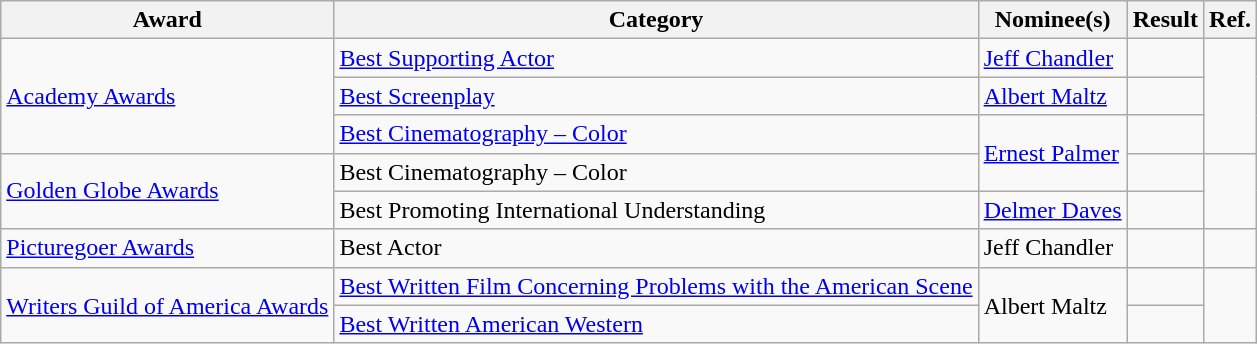<table class="wikitable plainrowheaders">
<tr>
<th>Award</th>
<th>Category</th>
<th>Nominee(s)</th>
<th>Result</th>
<th>Ref.</th>
</tr>
<tr>
<td rowspan="3"><a href='#'>Academy Awards</a></td>
<td><a href='#'>Best Supporting Actor</a></td>
<td><a href='#'>Jeff Chandler</a></td>
<td></td>
<td align="center" rowspan="3"></td>
</tr>
<tr>
<td><a href='#'>Best Screenplay</a></td>
<td><a href='#'>Albert Maltz</a></td>
<td></td>
</tr>
<tr>
<td><a href='#'>Best Cinematography – Color</a></td>
<td rowspan="2"><a href='#'>Ernest Palmer</a></td>
<td></td>
</tr>
<tr>
<td rowspan="2"><a href='#'>Golden Globe Awards</a></td>
<td>Best Cinematography – Color</td>
<td></td>
<td align="center" rowspan="2"></td>
</tr>
<tr>
<td>Best Promoting International Understanding</td>
<td><a href='#'>Delmer Daves</a></td>
<td></td>
</tr>
<tr>
<td><a href='#'>Picturegoer Awards</a></td>
<td>Best Actor</td>
<td>Jeff Chandler</td>
<td></td>
<td align="center"></td>
</tr>
<tr>
<td rowspan="2"><a href='#'>Writers Guild of America Awards</a></td>
<td><a href='#'>Best Written Film Concerning Problems with the American Scene</a></td>
<td rowspan="2">Albert Maltz</td>
<td></td>
<td align="center" rowspan="2"></td>
</tr>
<tr>
<td><a href='#'>Best Written American Western</a></td>
<td></td>
</tr>
</table>
